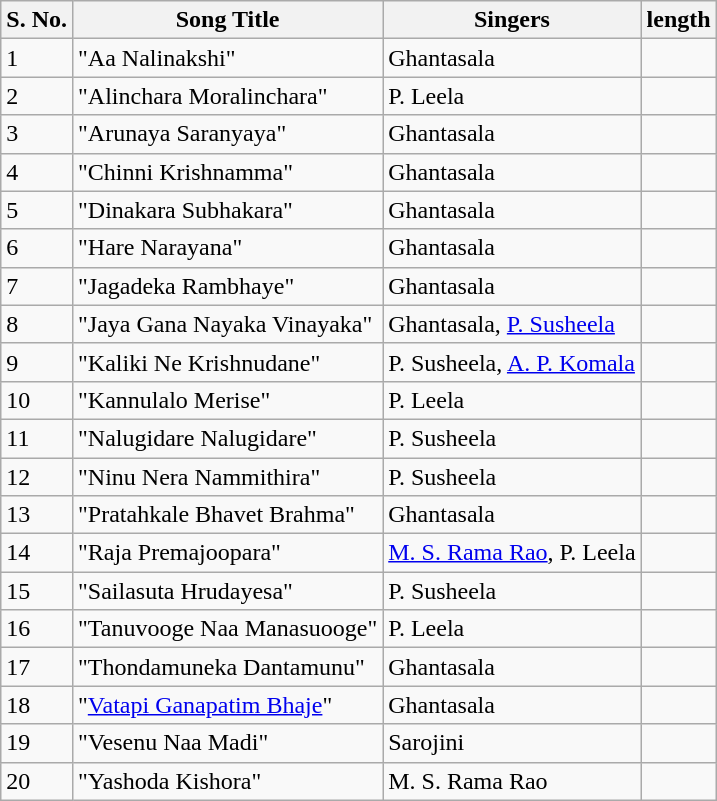<table class="wikitable">
<tr>
<th>S. No.</th>
<th>Song Title</th>
<th>Singers</th>
<th>length</th>
</tr>
<tr>
<td>1</td>
<td>"Aa Nalinakshi"</td>
<td>Ghantasala</td>
<td></td>
</tr>
<tr>
<td>2</td>
<td>"Alinchara Moralinchara"</td>
<td>P. Leela</td>
<td></td>
</tr>
<tr>
<td>3</td>
<td>"Arunaya Saranyaya"</td>
<td>Ghantasala</td>
<td></td>
</tr>
<tr>
<td>4</td>
<td>"Chinni Krishnamma"</td>
<td>Ghantasala</td>
<td></td>
</tr>
<tr>
<td>5</td>
<td>"Dinakara Subhakara"</td>
<td>Ghantasala</td>
<td></td>
</tr>
<tr>
<td>6</td>
<td>"Hare Narayana"</td>
<td>Ghantasala</td>
<td></td>
</tr>
<tr>
<td>7</td>
<td>"Jagadeka Rambhaye"</td>
<td>Ghantasala</td>
<td></td>
</tr>
<tr>
<td>8</td>
<td>"Jaya Gana Nayaka Vinayaka"</td>
<td>Ghantasala, <a href='#'>P. Susheela</a></td>
<td></td>
</tr>
<tr>
<td>9</td>
<td>"Kaliki Ne Krishnudane"</td>
<td>P. Susheela, <a href='#'>A. P. Komala</a></td>
<td></td>
</tr>
<tr>
<td>10</td>
<td>"Kannulalo Merise"</td>
<td>P. Leela</td>
<td></td>
</tr>
<tr>
<td>11</td>
<td>"Nalugidare Nalugidare"</td>
<td>P. Susheela</td>
<td></td>
</tr>
<tr>
<td>12</td>
<td>"Ninu Nera Nammithira"</td>
<td>P. Susheela</td>
<td></td>
</tr>
<tr>
<td>13</td>
<td>"Pratahkale Bhavet Brahma"</td>
<td>Ghantasala</td>
<td></td>
</tr>
<tr>
<td>14</td>
<td>"Raja Premajoopara"</td>
<td><a href='#'>M. S. Rama Rao</a>, P. Leela</td>
<td></td>
</tr>
<tr>
<td>15</td>
<td>"Sailasuta Hrudayesa"</td>
<td>P. Susheela</td>
<td></td>
</tr>
<tr>
<td>16</td>
<td>"Tanuvooge Naa Manasuooge"</td>
<td>P. Leela</td>
<td></td>
</tr>
<tr>
<td>17</td>
<td>"Thondamuneka Dantamunu"</td>
<td>Ghantasala</td>
<td></td>
</tr>
<tr>
<td>18</td>
<td>"<a href='#'>Vatapi Ganapatim Bhaje</a>"</td>
<td>Ghantasala</td>
<td></td>
</tr>
<tr>
<td>19</td>
<td>"Vesenu Naa Madi"</td>
<td>Sarojini</td>
<td></td>
</tr>
<tr>
<td>20</td>
<td>"Yashoda Kishora"</td>
<td>M. S. Rama Rao</td>
<td></td>
</tr>
</table>
